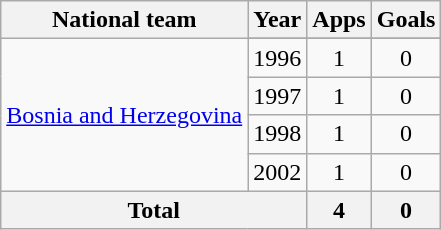<table class="wikitable" style="text-align: center;">
<tr>
<th>National team</th>
<th>Year</th>
<th>Apps</th>
<th>Goals</th>
</tr>
<tr>
<td rowspan="5"><a href='#'>Bosnia and Herzegovina</a></td>
</tr>
<tr>
<td>1996</td>
<td>1</td>
<td>0</td>
</tr>
<tr>
<td>1997</td>
<td>1</td>
<td>0</td>
</tr>
<tr>
<td>1998</td>
<td>1</td>
<td>0</td>
</tr>
<tr>
<td>2002</td>
<td>1</td>
<td>0</td>
</tr>
<tr>
<th colspan="2">Total</th>
<th>4</th>
<th>0</th>
</tr>
</table>
